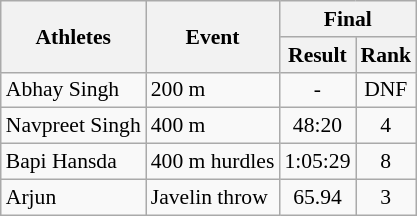<table class=wikitable style="text-align:center; font-size:90%">
<tr>
<th rowspan=2>Athletes</th>
<th rowspan=2>Event</th>
<th colspan=2>Final</th>
</tr>
<tr>
<th>Result</th>
<th>Rank</th>
</tr>
<tr>
<td align="left">Abhay Singh</td>
<td align="left">200 m</td>
<td>-</td>
<td>DNF</td>
</tr>
<tr>
<td align="left">Navpreet Singh</td>
<td align="left">400 m</td>
<td>48:20</td>
<td>4</td>
</tr>
<tr>
<td align="left">Bapi Hansda</td>
<td align="left">400 m hurdles</td>
<td>1:05:29</td>
<td>8</td>
</tr>
<tr>
<td align="left">Arjun</td>
<td align="left">Javelin throw</td>
<td>65.94</td>
<td>3</td>
</tr>
</table>
